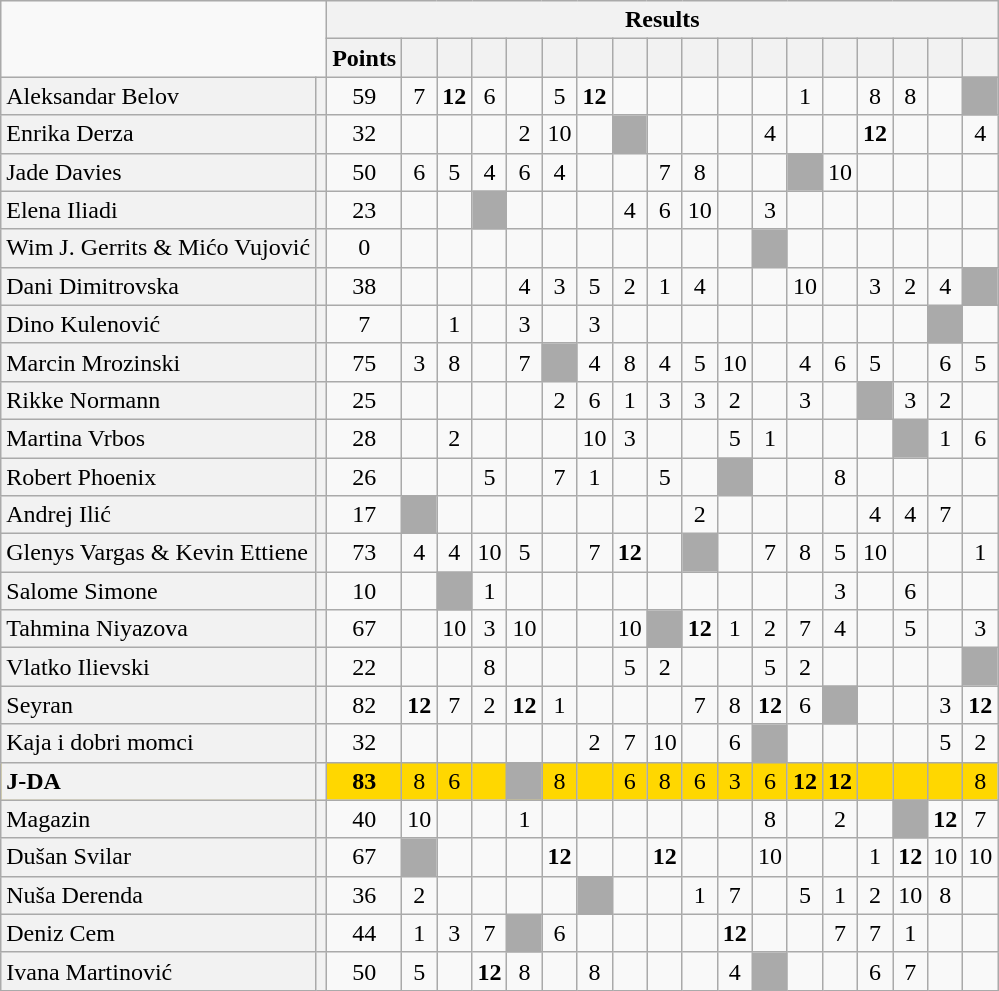<table class="wikitable" border="1" style="text-align:center">
<tr>
<td colspan="2" rowspan="2"></td>
<th colspan="18">Results</th>
</tr>
<tr>
<th>Points</th>
<th></th>
<th></th>
<th></th>
<th></th>
<th></th>
<th></th>
<th></th>
<th></th>
<th></th>
<th></th>
<th></th>
<th></th>
<th></th>
<th></th>
<th></th>
<th></th>
<th></th>
</tr>
<tr>
<td style="text-align:left; background:#f2f2f2;">Aleksandar Belov</td>
<td style="text-align:right; background:#f2f2f2;"></td>
<td>59</td>
<td>7</td>
<td><strong>12</strong></td>
<td>6</td>
<td></td>
<td>5</td>
<td><strong>12</strong></td>
<td></td>
<td></td>
<td></td>
<td></td>
<td></td>
<td>1</td>
<td></td>
<td>8</td>
<td>8</td>
<td></td>
<td style="text-align:left; background:#aaaaaa;"></td>
</tr>
<tr>
<td style="text-align:left; background:#f2f2f2;">Enrika Derza</td>
<td style="text-align:right; background:#f2f2f2;"></td>
<td>32</td>
<td></td>
<td></td>
<td></td>
<td>2</td>
<td>10</td>
<td></td>
<td style="text-align:left; background:#aaaaaa;"></td>
<td></td>
<td></td>
<td></td>
<td>4</td>
<td></td>
<td></td>
<td><strong>12</strong></td>
<td></td>
<td></td>
<td>4</td>
</tr>
<tr>
<td style="text-align:left; background:#f2f2f2;">Jade Davies</td>
<td style="text-align:right; background:#f2f2f2;"></td>
<td>50</td>
<td>6</td>
<td>5</td>
<td>4</td>
<td>6</td>
<td>4</td>
<td></td>
<td></td>
<td>7</td>
<td>8</td>
<td></td>
<td></td>
<td style="text-align:left; background:#aaaaaa;"></td>
<td>10</td>
<td></td>
<td></td>
<td></td>
<td></td>
</tr>
<tr>
<td style="text-align:left; background:#f2f2f2;">Elena Iliadi</td>
<td style="text-align:right; background:#f2f2f2;"></td>
<td>23</td>
<td></td>
<td></td>
<td style="text-align:left; background:#aaaaaa;"></td>
<td></td>
<td></td>
<td></td>
<td>4</td>
<td>6</td>
<td>10</td>
<td></td>
<td>3</td>
<td></td>
<td></td>
<td></td>
<td></td>
<td></td>
<td></td>
</tr>
<tr>
<td style="text-align:left; background:#f2f2f2;">Wim J. Gerrits & Mićo Vujović</td>
<td style="text-align:right; background:#f2f2f2;"></td>
<td>0</td>
<td></td>
<td></td>
<td></td>
<td></td>
<td></td>
<td></td>
<td></td>
<td></td>
<td></td>
<td></td>
<td style="text-align:left; background:#aaaaaa;"></td>
<td></td>
<td></td>
<td></td>
<td></td>
<td></td>
<td></td>
</tr>
<tr>
<td style="text-align:left; background:#f2f2f2;">Dani Dimitrovska</td>
<td style="text-align:right; background:#f2f2f2;"></td>
<td>38</td>
<td></td>
<td></td>
<td></td>
<td>4</td>
<td>3</td>
<td>5</td>
<td>2</td>
<td>1</td>
<td>4</td>
<td></td>
<td></td>
<td>10</td>
<td></td>
<td>3</td>
<td>2</td>
<td>4</td>
<td style="text-align:left; background:#aaaaaa;"></td>
</tr>
<tr>
<td style="text-align:left; background:#f2f2f2;">Dino Kulenović</td>
<td style="text-align:right; background:#f2f2f2;"></td>
<td>7</td>
<td></td>
<td>1</td>
<td></td>
<td>3</td>
<td></td>
<td>3</td>
<td></td>
<td></td>
<td></td>
<td></td>
<td></td>
<td></td>
<td></td>
<td></td>
<td></td>
<td style="text-align:left; background:#aaaaaa;"></td>
<td></td>
</tr>
<tr>
<td style="text-align:left; background:#f2f2f2;">Marcin Mrozinski</td>
<td style="text-align:right; background:#f2f2f2;"></td>
<td>75</td>
<td>3</td>
<td>8</td>
<td></td>
<td>7</td>
<td style="text-align:left; background:#aaaaaa;"></td>
<td>4</td>
<td>8</td>
<td>4</td>
<td>5</td>
<td>10</td>
<td></td>
<td>4</td>
<td>6</td>
<td>5</td>
<td></td>
<td>6</td>
<td>5</td>
</tr>
<tr>
<td style="text-align:left; background:#f2f2f2;">Rikke Normann</td>
<td style="text-align:right; background:#f2f2f2;"></td>
<td>25</td>
<td></td>
<td></td>
<td></td>
<td></td>
<td>2</td>
<td>6</td>
<td>1</td>
<td>3</td>
<td>3</td>
<td>2</td>
<td></td>
<td>3</td>
<td></td>
<td style="text-align:left; background:#aaaaaa;"></td>
<td>3</td>
<td>2</td>
<td></td>
</tr>
<tr>
<td style="text-align:left; background:#f2f2f2;">Martina Vrbos</td>
<td style="text-align:right; background:#f2f2f2;"></td>
<td>28</td>
<td></td>
<td>2</td>
<td></td>
<td></td>
<td></td>
<td>10</td>
<td>3</td>
<td></td>
<td></td>
<td>5</td>
<td>1</td>
<td></td>
<td></td>
<td></td>
<td style="text-align:left; background:#aaaaaa;"></td>
<td>1</td>
<td>6</td>
</tr>
<tr>
<td style="text-align:left; background:#f2f2f2;">Robert Phoenix</td>
<td style="text-align:right; background:#f2f2f2;"></td>
<td>26</td>
<td></td>
<td></td>
<td>5</td>
<td></td>
<td>7</td>
<td>1</td>
<td></td>
<td>5</td>
<td></td>
<td style="text-align:left; background:#aaaaaa;"></td>
<td></td>
<td></td>
<td>8</td>
<td></td>
<td></td>
<td></td>
<td></td>
</tr>
<tr>
<td style="text-align:left; background:#f2f2f2;">Andrej Ilić</td>
<td style="text-align:right; background:#f2f2f2;"></td>
<td>17</td>
<td style="text-align:left; background:#aaaaaa;"></td>
<td></td>
<td></td>
<td></td>
<td></td>
<td></td>
<td></td>
<td></td>
<td>2</td>
<td></td>
<td></td>
<td></td>
<td></td>
<td>4</td>
<td>4</td>
<td>7</td>
<td></td>
</tr>
<tr>
<td style="text-align:left; background:#f2f2f2;">Glenys Vargas & Kevin Ettiene</td>
<td style="text-align:right; background:#f2f2f2;"></td>
<td>73</td>
<td>4</td>
<td>4</td>
<td>10</td>
<td>5</td>
<td></td>
<td>7</td>
<td><strong>12</strong></td>
<td></td>
<td style="text-align:left; background:#aaaaaa;"></td>
<td></td>
<td>7</td>
<td>8</td>
<td>5</td>
<td>10</td>
<td></td>
<td></td>
<td>1</td>
</tr>
<tr>
<td style="text-align:left; background:#f2f2f2;">Salome Simone</td>
<td style="text-align:right; background:#f2f2f2;"></td>
<td>10</td>
<td></td>
<td style="text-align:left; background:#aaaaaa;"></td>
<td>1</td>
<td></td>
<td></td>
<td></td>
<td></td>
<td></td>
<td></td>
<td></td>
<td></td>
<td></td>
<td>3</td>
<td></td>
<td>6</td>
<td></td>
<td></td>
</tr>
<tr>
<td style="text-align:left; background:#f2f2f2;">Tahmina Niyazova</td>
<td style="text-align:right; background:#f2f2f2;"></td>
<td>67</td>
<td></td>
<td>10</td>
<td>3</td>
<td>10</td>
<td></td>
<td></td>
<td>10</td>
<td style="text-align:left; background:#aaaaaa;"></td>
<td><strong>12</strong></td>
<td>1</td>
<td>2</td>
<td>7</td>
<td>4</td>
<td></td>
<td>5</td>
<td></td>
<td>3</td>
</tr>
<tr>
<td style="text-align:left; background:#f2f2f2;">Vlatko Ilievski</td>
<td style="text-align:right; background:#f2f2f2;"></td>
<td>22</td>
<td></td>
<td></td>
<td>8</td>
<td></td>
<td></td>
<td></td>
<td>5</td>
<td>2</td>
<td></td>
<td></td>
<td>5</td>
<td>2</td>
<td></td>
<td></td>
<td></td>
<td></td>
<td style="text-align:left; background:#aaaaaa;"></td>
</tr>
<tr>
<td style="text-align:left; background:#f2f2f2;">Seyran</td>
<td style="text-align:right; background:#f2f2f2;"></td>
<td>82</td>
<td><strong>12</strong></td>
<td>7</td>
<td>2</td>
<td><strong>12</strong></td>
<td>1</td>
<td></td>
<td></td>
<td></td>
<td>7</td>
<td>8</td>
<td><strong>12</strong></td>
<td>6</td>
<td style="text-align:left; background:#aaaaaa;"></td>
<td></td>
<td></td>
<td>3</td>
<td><strong>12</strong></td>
</tr>
<tr>
<td style="text-align:left; background:#f2f2f2;">Kaja i dobri momci</td>
<td style="text-align:right; background:#f2f2f2;"></td>
<td>32</td>
<td></td>
<td></td>
<td></td>
<td></td>
<td></td>
<td>2</td>
<td>7</td>
<td>10</td>
<td></td>
<td>6</td>
<td style="text-align:left; background:#aaaaaa;"></td>
<td></td>
<td></td>
<td></td>
<td></td>
<td>5</td>
<td>2</td>
</tr>
<tr style="font-weight; background: gold;">
<td style="text-align:left; background:#f2f2f2;"><strong>J-DA</strong></td>
<td style="text-align:right; background:#f2f2f2;"></td>
<td><strong>83</strong></td>
<td>8</td>
<td>6</td>
<td></td>
<td style="text-align:left; background:#aaaaaa;"></td>
<td>8</td>
<td></td>
<td>6</td>
<td>8</td>
<td>6</td>
<td>3</td>
<td>6</td>
<td><strong>12</strong></td>
<td><strong>12</strong></td>
<td></td>
<td></td>
<td></td>
<td>8</td>
</tr>
<tr>
<td style="text-align:left; background:#f2f2f2;">Magazin</td>
<td style="text-align:right; background:#f2f2f2;"></td>
<td>40</td>
<td>10</td>
<td></td>
<td></td>
<td>1</td>
<td></td>
<td></td>
<td></td>
<td></td>
<td></td>
<td></td>
<td>8</td>
<td></td>
<td>2</td>
<td></td>
<td style="text-align:left; background:#aaaaaa;"></td>
<td><strong>12</strong></td>
<td>7</td>
</tr>
<tr>
<td style="text-align:left; background:#f2f2f2;">Dušan Svilar</td>
<td style="text-align:right; background:#f2f2f2;"></td>
<td>67</td>
<td style="text-align:left; background:#aaaaaa;"></td>
<td></td>
<td></td>
<td></td>
<td><strong>12</strong></td>
<td></td>
<td></td>
<td><strong>12</strong></td>
<td></td>
<td></td>
<td>10</td>
<td></td>
<td></td>
<td>1</td>
<td><strong>12</strong></td>
<td>10</td>
<td>10</td>
</tr>
<tr>
<td style="text-align:left; background:#f2f2f2;">Nuša Derenda</td>
<td style="text-align:right; background:#f2f2f2;"></td>
<td>36</td>
<td>2</td>
<td></td>
<td></td>
<td></td>
<td></td>
<td style="text-align:left; background:#aaaaaa;"></td>
<td></td>
<td></td>
<td>1</td>
<td>7</td>
<td></td>
<td>5</td>
<td>1</td>
<td>2</td>
<td>10</td>
<td>8</td>
<td></td>
</tr>
<tr>
<td style="text-align:left; background:#f2f2f2;">Deniz Cem</td>
<td style="text-align:right; background:#f2f2f2;"></td>
<td>44</td>
<td>1</td>
<td>3</td>
<td>7</td>
<td style="text-align:left; background:#aaaaaa;"></td>
<td>6</td>
<td></td>
<td></td>
<td></td>
<td></td>
<td><strong>12</strong></td>
<td></td>
<td></td>
<td>7</td>
<td>7</td>
<td>1</td>
<td></td>
<td></td>
</tr>
<tr>
<td style="text-align:left; background:#f2f2f2;">Ivana Martinović</td>
<td style="text-align:right; background:#f2f2f2;"></td>
<td>50</td>
<td>5</td>
<td></td>
<td><strong>12</strong></td>
<td>8</td>
<td></td>
<td>8</td>
<td></td>
<td></td>
<td></td>
<td>4</td>
<td style="text-align:left; background:#aaaaaa;"></td>
<td></td>
<td></td>
<td>6</td>
<td>7</td>
<td></td>
<td></td>
</tr>
</table>
